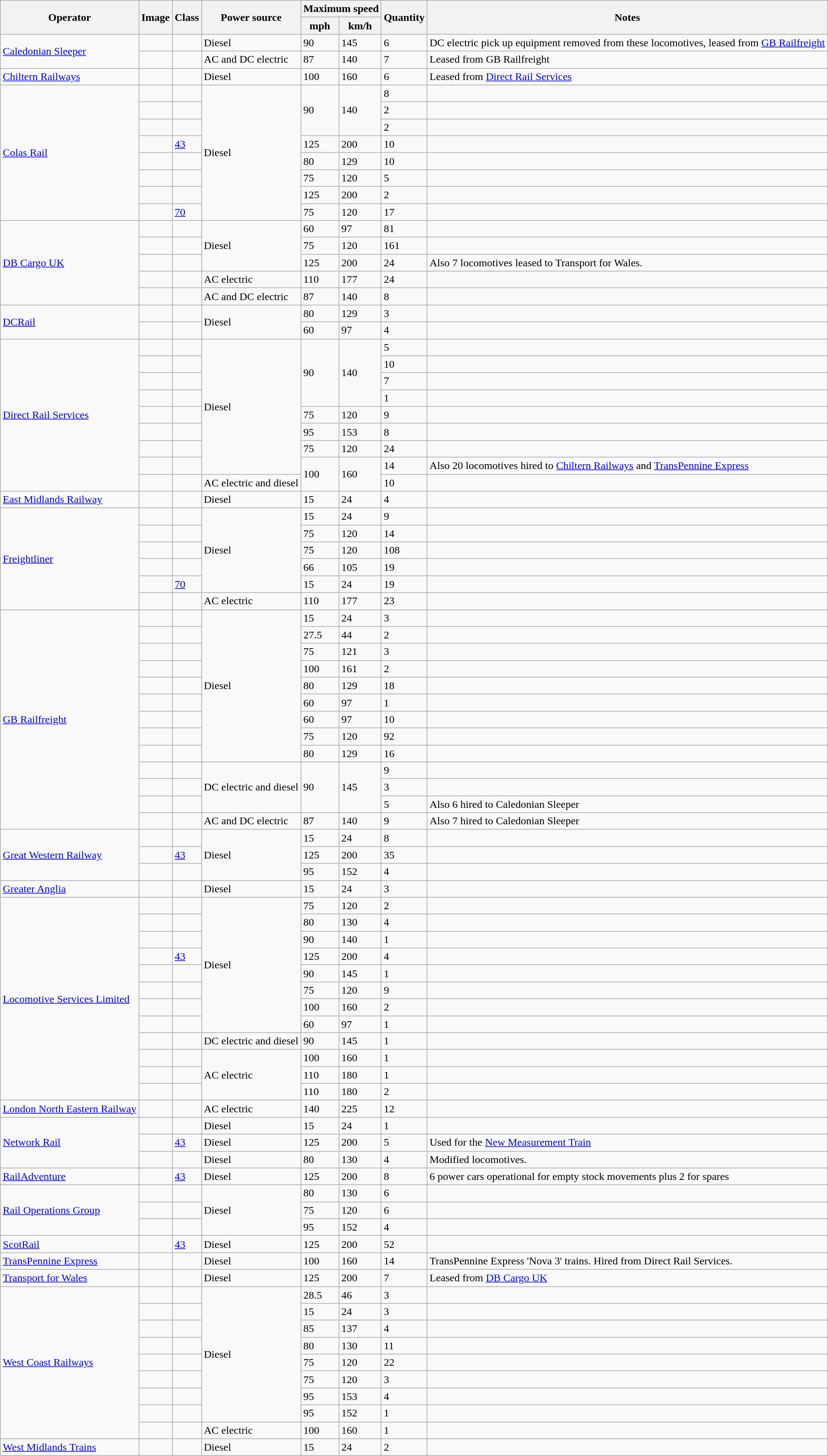<table class="wikitable sortable">
<tr>
<th rowspan="2">Operator</th>
<th rowspan="2" class="unsortable">Image</th>
<th rowspan="2" data-sort-type="number">Class</th>
<th rowspan="2">Power source</th>
<th colspan="2">Maximum speed</th>
<th rowspan="2" data-sort-type="number">Quantity</th>
<th rowspan="2" class="unsortable">Notes</th>
</tr>
<tr>
<th data-sort-type="number">mph</th>
<th data-sort-type="number">km/h</th>
</tr>
<tr>
<td rowspan="2"><a href='#'>Caledonian Sleeper</a></td>
<td></td>
<td></td>
<td>Diesel</td>
<td>90</td>
<td>145</td>
<td>6</td>
<td>DC electric pick up equipment removed from these locomotives, leased from <a href='#'>GB Railfreight</a></td>
</tr>
<tr>
<td></td>
<td></td>
<td>AC and DC electric</td>
<td>87</td>
<td>140</td>
<td>7</td>
<td>Leased from GB Railfreight</td>
</tr>
<tr>
<td><a href='#'>Chiltern Railways</a></td>
<td></td>
<td></td>
<td>Diesel</td>
<td>100</td>
<td>160</td>
<td>6</td>
<td>Leased from <a href='#'>Direct Rail Services</a></td>
</tr>
<tr>
<td rowspan="8"><a href='#'>Colas Rail</a></td>
<td></td>
<td></td>
<td rowspan="8">Diesel</td>
<td rowspan="3">90</td>
<td rowspan="3">140</td>
<td>8</td>
<td></td>
</tr>
<tr>
<td></td>
<td></td>
<td>2</td>
<td></td>
</tr>
<tr>
<td></td>
<td></td>
<td>2</td>
<td></td>
</tr>
<tr>
<td></td>
<td><a href='#'>43</a></td>
<td>125</td>
<td>200</td>
<td>10</td>
<td></td>
</tr>
<tr>
<td></td>
<td></td>
<td>80</td>
<td>129</td>
<td>10</td>
<td></td>
</tr>
<tr>
<td></td>
<td></td>
<td>75</td>
<td>120</td>
<td>5</td>
<td></td>
</tr>
<tr>
<td></td>
<td></td>
<td>125</td>
<td>200</td>
<td>2</td>
<td></td>
</tr>
<tr>
<td></td>
<td><a href='#'>70</a></td>
<td>75</td>
<td>120</td>
<td>17</td>
<td></td>
</tr>
<tr>
<td rowspan="5"><a href='#'>DB Cargo UK</a></td>
<td></td>
<td></td>
<td rowspan="3">Diesel</td>
<td>60</td>
<td>97</td>
<td>81</td>
<td></td>
</tr>
<tr>
<td></td>
<td></td>
<td>75</td>
<td>120</td>
<td>161</td>
<td></td>
</tr>
<tr>
<td></td>
<td></td>
<td>125</td>
<td>200</td>
<td>24</td>
<td>Also 7 locomotives leased to Transport for Wales.</td>
</tr>
<tr>
<td></td>
<td></td>
<td>AC electric</td>
<td>110</td>
<td>177</td>
<td>24</td>
<td></td>
</tr>
<tr>
<td></td>
<td></td>
<td>AC and DC electric</td>
<td>87</td>
<td>140</td>
<td>8</td>
<td></td>
</tr>
<tr>
<td rowspan="2"><a href='#'>DCRail</a></td>
<td></td>
<td></td>
<td rowspan="2">Diesel</td>
<td>80</td>
<td>129</td>
<td>3</td>
<td></td>
</tr>
<tr>
<td></td>
<td></td>
<td>60</td>
<td>97</td>
<td>4</td>
<td></td>
</tr>
<tr>
<td rowspan="9"><a href='#'>Direct Rail Services</a></td>
<td></td>
<td></td>
<td rowspan="8">Diesel</td>
<td rowspan="4">90</td>
<td rowspan="4">140</td>
<td>5</td>
<td></td>
</tr>
<tr>
<td></td>
<td></td>
<td>10</td>
<td></td>
</tr>
<tr>
<td></td>
<td></td>
<td>7</td>
<td></td>
</tr>
<tr>
<td></td>
<td></td>
<td>1</td>
<td></td>
</tr>
<tr>
<td></td>
<td></td>
<td>75</td>
<td>120</td>
<td>9</td>
<td></td>
</tr>
<tr>
<td></td>
<td></td>
<td>95</td>
<td>153</td>
<td>8</td>
<td></td>
</tr>
<tr>
<td></td>
<td></td>
<td>75</td>
<td>120</td>
<td>24</td>
<td></td>
</tr>
<tr>
<td></td>
<td></td>
<td rowspan="2">100</td>
<td rowspan="2">160</td>
<td>14</td>
<td>Also 20 locomotives hired to <a href='#'>Chiltern Railways</a> and <a href='#'>TransPennine Express</a></td>
</tr>
<tr>
<td></td>
<td></td>
<td>AC electric and diesel</td>
<td>10</td>
<td></td>
</tr>
<tr>
<td><a href='#'>East Midlands Railway</a></td>
<td></td>
<td></td>
<td>Diesel</td>
<td>15</td>
<td>24</td>
<td>4</td>
<td></td>
</tr>
<tr>
<td rowspan="6"><a href='#'>Freightliner</a></td>
<td></td>
<td></td>
<td rowspan="5">Diesel</td>
<td>15</td>
<td>24</td>
<td>9</td>
<td></td>
</tr>
<tr>
<td></td>
<td></td>
<td>75</td>
<td>120</td>
<td>14</td>
<td></td>
</tr>
<tr>
<td></td>
<td></td>
<td>75</td>
<td>120</td>
<td>108</td>
<td></td>
</tr>
<tr>
<td></td>
<td></td>
<td>66</td>
<td>105</td>
<td>19</td>
<td></td>
</tr>
<tr>
<td></td>
<td><a href='#'>70</a></td>
<td>15</td>
<td>24</td>
<td>19</td>
<td></td>
</tr>
<tr>
<td></td>
<td></td>
<td>AC electric</td>
<td>110</td>
<td>177</td>
<td>23</td>
<td></td>
</tr>
<tr>
<td rowspan="13"><a href='#'>GB Railfreight</a></td>
<td></td>
<td></td>
<td rowspan="9">Diesel</td>
<td>15</td>
<td>24</td>
<td>3</td>
<td></td>
</tr>
<tr>
<td></td>
<td></td>
<td>27.5</td>
<td>44</td>
<td>2</td>
<td></td>
</tr>
<tr>
<td></td>
<td></td>
<td>75</td>
<td>121</td>
<td>3</td>
<td></td>
</tr>
<tr>
<td></td>
<td></td>
<td>100</td>
<td>161</td>
<td>2</td>
<td></td>
</tr>
<tr>
<td></td>
<td></td>
<td>80</td>
<td>129</td>
<td>18</td>
<td></td>
</tr>
<tr>
<td></td>
<td></td>
<td>60</td>
<td>97</td>
<td>1</td>
<td></td>
</tr>
<tr>
<td></td>
<td></td>
<td>60</td>
<td>97</td>
<td>10</td>
<td></td>
</tr>
<tr>
<td></td>
<td></td>
<td>75</td>
<td>120</td>
<td>92</td>
<td></td>
</tr>
<tr>
<td></td>
<td></td>
<td>80</td>
<td>129</td>
<td>16</td>
<td></td>
</tr>
<tr>
<td></td>
<td></td>
<td rowspan="3">DC electric and diesel</td>
<td rowspan="3">90</td>
<td rowspan="3">145</td>
<td>9</td>
<td></td>
</tr>
<tr>
<td></td>
<td></td>
<td>3</td>
<td></td>
</tr>
<tr>
<td></td>
<td></td>
<td>5</td>
<td>Also 6 hired to Caledonian Sleeper</td>
</tr>
<tr>
<td></td>
<td></td>
<td>AC and DC electric</td>
<td>87</td>
<td>140</td>
<td>9</td>
<td>Also 7 hired to Caledonian Sleeper </td>
</tr>
<tr>
<td rowspan="3"><a href='#'>Great Western Railway</a></td>
<td></td>
<td></td>
<td rowspan="3">Diesel</td>
<td>15</td>
<td>24</td>
<td>8</td>
<td></td>
</tr>
<tr>
<td></td>
<td><a href='#'>43</a></td>
<td>125</td>
<td>200</td>
<td>35</td>
<td></td>
</tr>
<tr>
<td></td>
<td></td>
<td>95</td>
<td>152</td>
<td>4</td>
<td></td>
</tr>
<tr>
<td><a href='#'>Greater Anglia</a></td>
<td></td>
<td></td>
<td>Diesel</td>
<td>15</td>
<td>24</td>
<td>3</td>
<td></td>
</tr>
<tr>
<td rowspan="12"><a href='#'>Locomotive Services Limited</a></td>
<td></td>
<td></td>
<td rowspan="8">Diesel</td>
<td>75</td>
<td>120</td>
<td>2</td>
<td></td>
</tr>
<tr>
<td></td>
<td></td>
<td>80</td>
<td>130</td>
<td>4</td>
<td></td>
</tr>
<tr>
<td></td>
<td></td>
<td>90</td>
<td>140</td>
<td>1</td>
<td></td>
</tr>
<tr>
<td></td>
<td><a href='#'>43</a></td>
<td>125</td>
<td>200</td>
<td>4</td>
<td></td>
</tr>
<tr>
<td></td>
<td></td>
<td>90</td>
<td>145</td>
<td>1</td>
<td></td>
</tr>
<tr>
<td></td>
<td></td>
<td>75</td>
<td>120</td>
<td>9</td>
<td></td>
</tr>
<tr>
<td></td>
<td></td>
<td>100</td>
<td>160</td>
<td>2</td>
<td></td>
</tr>
<tr>
<td></td>
<td></td>
<td>60</td>
<td>97</td>
<td>1</td>
<td></td>
</tr>
<tr>
<td></td>
<td></td>
<td>DC electric and diesel</td>
<td>90</td>
<td>145</td>
<td>1</td>
<td></td>
</tr>
<tr>
<td></td>
<td></td>
<td rowspan="3">AC electric</td>
<td>100</td>
<td>160</td>
<td>1</td>
<td></td>
</tr>
<tr>
<td></td>
<td></td>
<td>110</td>
<td>180</td>
<td>1</td>
<td></td>
</tr>
<tr>
<td></td>
<td></td>
<td>110</td>
<td>180</td>
<td>2</td>
<td></td>
</tr>
<tr>
<td><a href='#'>London North Eastern Railway</a></td>
<td></td>
<td></td>
<td>AC electric</td>
<td>140</td>
<td>225</td>
<td>12</td>
<td></td>
</tr>
<tr>
<td rowspan="3"><a href='#'>Network Rail</a></td>
<td></td>
<td></td>
<td>Diesel</td>
<td>15</td>
<td>24</td>
<td>1</td>
<td></td>
</tr>
<tr>
<td></td>
<td><a href='#'>43</a></td>
<td>Diesel</td>
<td>125</td>
<td>200</td>
<td>5</td>
<td>Used for the <a href='#'>New Measurement Train</a></td>
</tr>
<tr>
<td></td>
<td></td>
<td>Diesel</td>
<td>80</td>
<td>130</td>
<td>4</td>
<td>Modified  locomotives.</td>
</tr>
<tr>
<td><a href='#'>RailAdventure</a></td>
<td></td>
<td><a href='#'>43</a></td>
<td>Diesel</td>
<td>125</td>
<td>200</td>
<td>8</td>
<td>6 power cars operational for empty stock movements plus 2 for spares</td>
</tr>
<tr>
<td rowspan="3"><a href='#'>Rail Operations Group</a></td>
<td></td>
<td></td>
<td rowspan="3">Diesel</td>
<td>80</td>
<td>130</td>
<td>6</td>
<td></td>
</tr>
<tr>
<td></td>
<td></td>
<td>75</td>
<td>120</td>
<td>6</td>
<td></td>
</tr>
<tr>
<td></td>
<td></td>
<td>95</td>
<td>152</td>
<td>4</td>
<td></td>
</tr>
<tr>
<td><a href='#'>ScotRail</a></td>
<td></td>
<td><a href='#'>43</a></td>
<td>Diesel</td>
<td>125</td>
<td>200</td>
<td>52</td>
<td></td>
</tr>
<tr>
<td><a href='#'>TransPennine Express</a></td>
<td></td>
<td></td>
<td>Diesel</td>
<td>100</td>
<td>160</td>
<td>14</td>
<td>TransPennine Express 'Nova 3' trains. Hired from Direct Rail Services.</td>
</tr>
<tr>
<td><a href='#'>Transport for Wales</a></td>
<td></td>
<td></td>
<td>Diesel</td>
<td>125</td>
<td>200</td>
<td>7</td>
<td>Leased from <a href='#'>DB Cargo UK</a></td>
</tr>
<tr>
<td rowspan="9"><a href='#'>West Coast Railways</a></td>
<td></td>
<td></td>
<td rowspan="8">Diesel</td>
<td>28.5</td>
<td>46</td>
<td>3</td>
<td></td>
</tr>
<tr>
<td></td>
<td></td>
<td>15</td>
<td>24</td>
<td>3</td>
<td></td>
</tr>
<tr>
<td></td>
<td></td>
<td>85</td>
<td>137</td>
<td>4</td>
<td></td>
</tr>
<tr>
<td></td>
<td></td>
<td>80</td>
<td>130</td>
<td>11</td>
<td></td>
</tr>
<tr>
<td></td>
<td></td>
<td>75</td>
<td>120</td>
<td>22</td>
<td></td>
</tr>
<tr>
<td></td>
<td></td>
<td>75</td>
<td>120</td>
<td>3</td>
<td></td>
</tr>
<tr>
<td></td>
<td></td>
<td>95</td>
<td>153</td>
<td>4</td>
<td></td>
</tr>
<tr>
<td></td>
<td></td>
<td>95</td>
<td>152</td>
<td>1</td>
<td></td>
</tr>
<tr>
<td></td>
<td></td>
<td>AC electric</td>
<td>100</td>
<td>160</td>
<td>1</td>
<td></td>
</tr>
<tr>
<td><a href='#'>West Midlands Trains</a></td>
<td></td>
<td></td>
<td>Diesel</td>
<td>15</td>
<td>24</td>
<td>2</td>
<td></td>
</tr>
</table>
